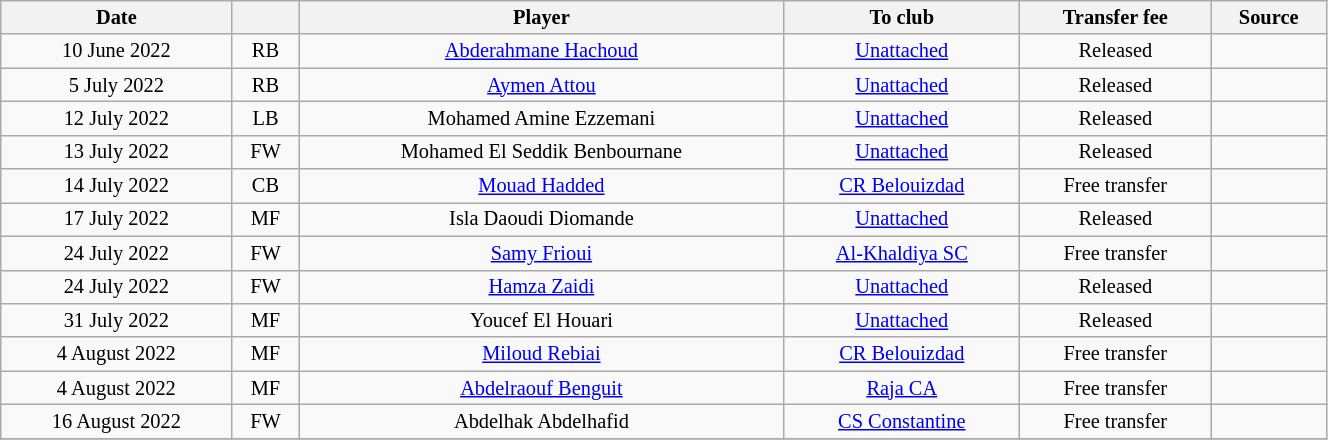<table class="wikitable sortable" style="width:70%; text-align:center; font-size:85%; text-align:centre;">
<tr>
<th>Date</th>
<th></th>
<th>Player</th>
<th>To club</th>
<th>Transfer fee</th>
<th>Source</th>
</tr>
<tr>
<td>10 June 2022</td>
<td>RB</td>
<td> <a href='#'>Abderahmane Hachoud</a></td>
<td><a href='#'>Unattached</a></td>
<td>Released</td>
<td></td>
</tr>
<tr>
<td>5 July 2022</td>
<td>RB</td>
<td> <a href='#'>Aymen Attou</a></td>
<td><a href='#'>Unattached</a> </td>
<td>Released</td>
<td></td>
</tr>
<tr>
<td>12 July 2022</td>
<td>LB</td>
<td> Mohamed Amine Ezzemani</td>
<td><a href='#'>Unattached</a> </td>
<td>Released</td>
<td></td>
</tr>
<tr>
<td>13 July 2022</td>
<td>FW</td>
<td> Mohamed El Seddik Benbournane</td>
<td><a href='#'>Unattached</a> </td>
<td>Released</td>
<td></td>
</tr>
<tr>
<td>14 July 2022</td>
<td>CB</td>
<td> <a href='#'>Mouad Hadded</a></td>
<td><a href='#'>CR Belouizdad</a></td>
<td>Free transfer</td>
<td></td>
</tr>
<tr>
<td>17 July 2022</td>
<td>MF</td>
<td> Isla Daoudi Diomande</td>
<td><a href='#'>Unattached</a></td>
<td>Released</td>
<td></td>
</tr>
<tr>
<td>24 July 2022</td>
<td>FW</td>
<td> <a href='#'>Samy Frioui</a></td>
<td> <a href='#'>Al-Khaldiya SC</a></td>
<td>Free transfer</td>
<td></td>
</tr>
<tr>
<td>24 July 2022</td>
<td>FW</td>
<td> <a href='#'>Hamza Zaidi</a></td>
<td><a href='#'>Unattached</a> </td>
<td>Released</td>
<td></td>
</tr>
<tr>
<td>31 July 2022</td>
<td>MF</td>
<td> Youcef El Houari</td>
<td><a href='#'>Unattached</a></td>
<td>Released</td>
<td></td>
</tr>
<tr>
<td>4 August 2022</td>
<td>MF</td>
<td> <a href='#'>Miloud Rebiai</a></td>
<td><a href='#'>CR Belouizdad</a></td>
<td>Free transfer</td>
<td></td>
</tr>
<tr>
<td>4 August 2022</td>
<td>MF</td>
<td> <a href='#'>Abdelraouf Benguit</a></td>
<td> <a href='#'>Raja CA</a></td>
<td>Free transfer</td>
<td></td>
</tr>
<tr>
<td>16 August 2022</td>
<td>FW</td>
<td> Abdelhak Abdelhafid</td>
<td><a href='#'>CS Constantine</a></td>
<td>Free transfer</td>
<td></td>
</tr>
<tr>
</tr>
</table>
